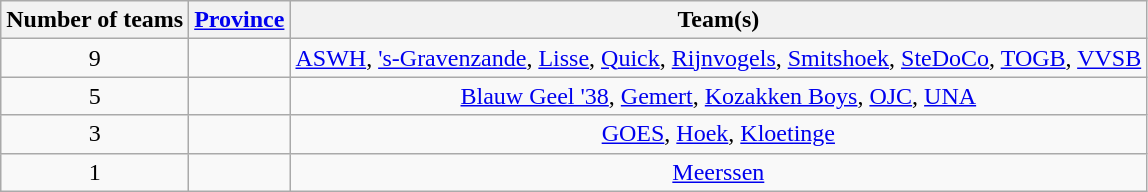<table class="wikitable" style="text-align:center">
<tr>
<th>Number of teams</th>
<th><a href='#'>Province</a></th>
<th>Team(s)</th>
</tr>
<tr>
<td>9</td>
<td align="left"></td>
<td><a href='#'>ASWH</a>, <a href='#'>'s-Gravenzande</a>, <a href='#'>Lisse</a>, <a href='#'>Quick</a>, <a href='#'>Rijnvogels</a>, <a href='#'>Smitshoek</a>, <a href='#'>SteDoCo</a>, <a href='#'>TOGB</a>, <a href='#'>VVSB</a></td>
</tr>
<tr>
<td>5</td>
<td align="left"></td>
<td><a href='#'>Blauw Geel '38</a>, <a href='#'>Gemert</a>, <a href='#'>Kozakken Boys</a>, <a href='#'>OJC</a>, <a href='#'>UNA</a></td>
</tr>
<tr>
<td>3</td>
<td align="left"></td>
<td><a href='#'>GOES</a>, <a href='#'>Hoek</a>, <a href='#'>Kloetinge</a></td>
</tr>
<tr>
<td>1</td>
<td align="left"></td>
<td><a href='#'>Meerssen</a></td>
</tr>
</table>
